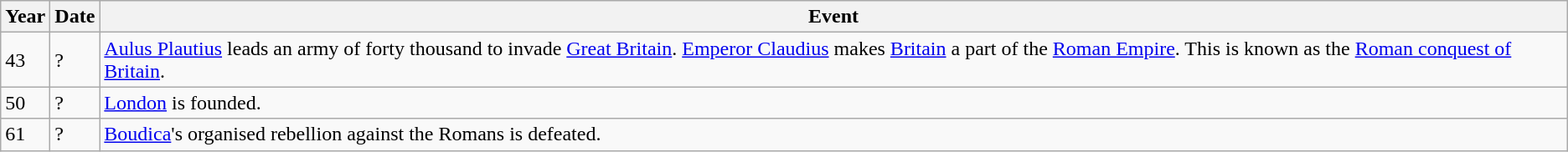<table class="wikitable">
<tr>
<th>Year</th>
<th>Date</th>
<th>Event</th>
</tr>
<tr>
<td>43</td>
<td>?</td>
<td><a href='#'>Aulus Plautius</a> leads an army of forty thousand to invade <a href='#'>Great Britain</a>. <a href='#'>Emperor Claudius</a> makes <a href='#'>Britain</a> a part of the <a href='#'>Roman Empire</a>. This is known as the <a href='#'>Roman conquest of Britain</a>.</td>
</tr>
<tr>
<td>50</td>
<td>?</td>
<td><a href='#'>London</a> is founded.</td>
</tr>
<tr>
<td>61</td>
<td>?</td>
<td><a href='#'>Boudica</a>'s organised rebellion against the Romans is defeated.</td>
</tr>
</table>
